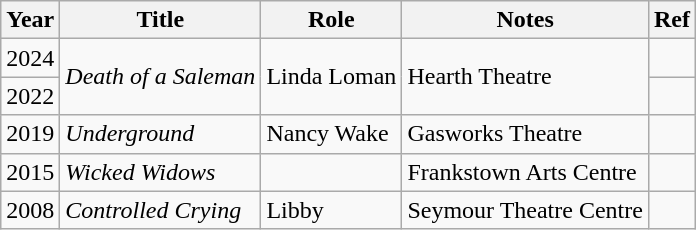<table class="wikitable">
<tr>
<th>Year</th>
<th>Title</th>
<th>Role</th>
<th>Notes</th>
<th>Ref</th>
</tr>
<tr>
<td>2024</td>
<td rowspan="2"><em>Death of a Saleman</em></td>
<td rowspan="2">Linda Loman</td>
<td rowspan="2">Hearth Theatre</td>
<td></td>
</tr>
<tr>
<td>2022</td>
<td></td>
</tr>
<tr>
<td>2019</td>
<td><em>Underground</em></td>
<td>Nancy Wake</td>
<td>Gasworks Theatre</td>
<td></td>
</tr>
<tr>
<td>2015</td>
<td><em>Wicked Widows</em></td>
<td></td>
<td>Frankstown Arts Centre</td>
<td></td>
</tr>
<tr>
<td>2008</td>
<td><em>Controlled Crying</em></td>
<td>Libby</td>
<td>Seymour Theatre Centre</td>
<td></td>
</tr>
</table>
